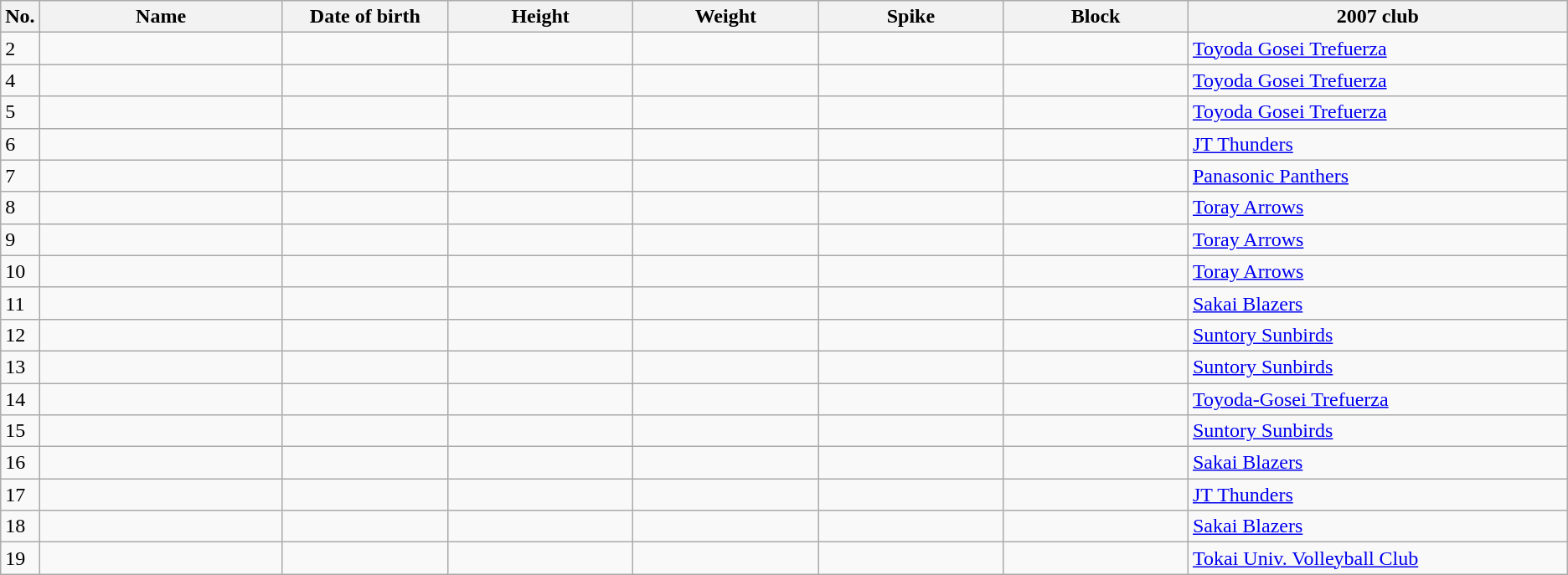<table class="wikitable sortable" style=font-size:100%; text-align:center;>
<tr>
<th>No.</th>
<th style=width:12em>Name</th>
<th style=width:8em>Date of birth</th>
<th style=width:9em>Height</th>
<th style=width:9em>Weight</th>
<th style=width:9em>Spike</th>
<th style=width:9em>Block</th>
<th style=width:19em>2007 club</th>
</tr>
<tr>
<td>2</td>
<td align=left></td>
<td align=right></td>
<td></td>
<td></td>
<td></td>
<td></td>
<td align=left><a href='#'>Toyoda Gosei Trefuerza</a></td>
</tr>
<tr>
<td>4</td>
<td align=left></td>
<td align=right></td>
<td></td>
<td></td>
<td></td>
<td></td>
<td align=left><a href='#'>Toyoda Gosei Trefuerza</a></td>
</tr>
<tr>
<td>5</td>
<td align=left></td>
<td align=right></td>
<td></td>
<td></td>
<td></td>
<td></td>
<td align=left><a href='#'>Toyoda Gosei Trefuerza</a></td>
</tr>
<tr>
<td>6</td>
<td align=left></td>
<td align=right></td>
<td></td>
<td></td>
<td></td>
<td></td>
<td align=left><a href='#'>JT Thunders</a></td>
</tr>
<tr>
<td>7</td>
<td align=left></td>
<td align=right></td>
<td></td>
<td></td>
<td></td>
<td></td>
<td align=left><a href='#'>Panasonic Panthers</a></td>
</tr>
<tr>
<td>8</td>
<td align=left></td>
<td align=right></td>
<td></td>
<td></td>
<td></td>
<td></td>
<td align=left><a href='#'>Toray Arrows</a></td>
</tr>
<tr>
<td>9</td>
<td align=left></td>
<td align=right></td>
<td></td>
<td></td>
<td></td>
<td></td>
<td align=left><a href='#'>Toray Arrows</a></td>
</tr>
<tr>
<td>10</td>
<td align=left></td>
<td align=right></td>
<td></td>
<td></td>
<td></td>
<td></td>
<td align=left><a href='#'>Toray Arrows</a></td>
</tr>
<tr>
<td>11</td>
<td align=left></td>
<td align=right></td>
<td></td>
<td></td>
<td></td>
<td></td>
<td align=left><a href='#'>Sakai Blazers</a></td>
</tr>
<tr>
<td>12</td>
<td align=left></td>
<td align=right></td>
<td></td>
<td></td>
<td></td>
<td></td>
<td align=left><a href='#'>Suntory Sunbirds</a></td>
</tr>
<tr>
<td>13</td>
<td align=left></td>
<td align=right></td>
<td></td>
<td></td>
<td></td>
<td></td>
<td align=left><a href='#'>Suntory Sunbirds</a></td>
</tr>
<tr>
<td>14</td>
<td align=left></td>
<td align=right></td>
<td></td>
<td></td>
<td></td>
<td></td>
<td align=left><a href='#'>Toyoda-Gosei Trefuerza</a></td>
</tr>
<tr>
<td>15</td>
<td align=left></td>
<td align=right></td>
<td></td>
<td></td>
<td></td>
<td></td>
<td align=left><a href='#'>Suntory Sunbirds</a></td>
</tr>
<tr>
<td>16</td>
<td align=left></td>
<td align=right></td>
<td></td>
<td></td>
<td></td>
<td></td>
<td align=left><a href='#'>Sakai Blazers</a></td>
</tr>
<tr>
<td>17</td>
<td align=left></td>
<td align=right></td>
<td></td>
<td></td>
<td></td>
<td></td>
<td align=left><a href='#'>JT Thunders</a></td>
</tr>
<tr>
<td>18</td>
<td align=left></td>
<td align=right></td>
<td></td>
<td></td>
<td></td>
<td></td>
<td align=left><a href='#'>Sakai Blazers</a></td>
</tr>
<tr>
<td>19</td>
<td align=left></td>
<td align=right></td>
<td></td>
<td></td>
<td></td>
<td></td>
<td align=left><a href='#'>Tokai Univ. Volleyball Club</a></td>
</tr>
</table>
